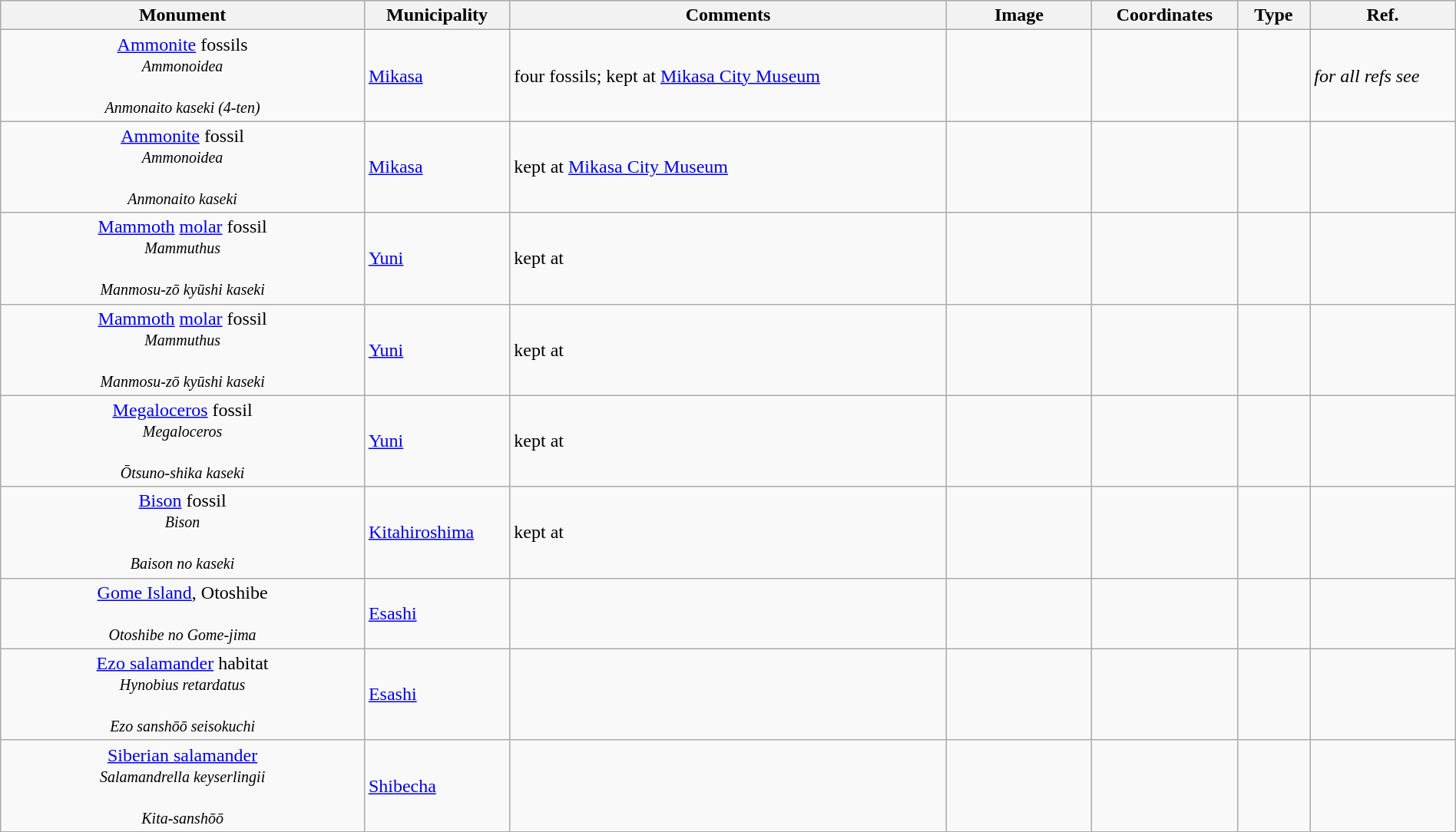<table class="wikitable sortable"  style="width:100%;">
<tr>
<th width="25%" align="left">Monument</th>
<th width="10%" align="left">Municipality</th>
<th width="30%" align="left" class="unsortable">Comments</th>
<th width="10%" align="left" class="unsortable">Image</th>
<th width="10%" align="left" class="unsortable">Coordinates</th>
<th width="5%" align="left">Type</th>
<th width="10%" align="left" class="unsortable">Ref.</th>
</tr>
<tr>
<td align="center"><a href='#'>Ammonite</a> fossils<br><small><em>Ammonoidea</em></small><br><br><small><em>Anmonaito kaseki (4-ten)</em></small></td>
<td><a href='#'>Mikasa</a></td>
<td>four fossils; kept at <a href='#'>Mikasa City Museum</a></td>
<td></td>
<td></td>
<td></td>
<td><em>for all refs see</em> </td>
</tr>
<tr>
<td align="center"><a href='#'>Ammonite</a> fossil<br><small><em>Ammonoidea</em></small><br><br><small><em>Anmonaito kaseki</em></small></td>
<td><a href='#'>Mikasa</a></td>
<td>kept at <a href='#'>Mikasa City Museum</a></td>
<td></td>
<td></td>
<td></td>
<td></td>
</tr>
<tr>
<td align="center"><a href='#'>Mammoth</a> <a href='#'>molar</a> fossil<br><small><em>Mammuthus</em></small><br><br><small><em>Manmosu-zō kyūshi kaseki</em></small></td>
<td><a href='#'>Yuni</a></td>
<td>kept at </td>
<td></td>
<td></td>
<td></td>
<td></td>
</tr>
<tr>
<td align="center"><a href='#'>Mammoth</a> <a href='#'>molar</a> fossil<br><small><em>Mammuthus</em></small><br><br><small><em>Manmosu-zō kyūshi kaseki</em></small></td>
<td><a href='#'>Yuni</a></td>
<td>kept at </td>
<td></td>
<td></td>
<td></td>
<td></td>
</tr>
<tr>
<td align="center"><a href='#'>Megaloceros</a> fossil<br><small><em>Megaloceros</em></small><br><br><small><em>Ōtsuno-shika kaseki</em></small></td>
<td><a href='#'>Yuni</a></td>
<td>kept at </td>
<td></td>
<td></td>
<td></td>
<td></td>
</tr>
<tr>
<td align="center"><a href='#'>Bison</a> fossil<br><small><em>Bison</em></small><br><br><small><em>Baison no kaseki</em></small></td>
<td><a href='#'>Kitahiroshima</a></td>
<td>kept at </td>
<td></td>
<td></td>
<td></td>
<td></td>
</tr>
<tr>
<td align="center"><a href='#'>Gome Island</a>, Otoshibe<br><br><small><em>Otoshibe no Gome-jima</em></small></td>
<td><a href='#'>Esashi</a></td>
<td></td>
<td></td>
<td></td>
<td></td>
<td></td>
</tr>
<tr>
<td align="center"><a href='#'>Ezo salamander</a> habitat<br><small><em>Hynobius retardatus</em></small><br><br><small><em>Ezo sanshōō seisokuchi</em></small></td>
<td><a href='#'>Esashi</a></td>
<td></td>
<td></td>
<td></td>
<td></td>
<td></td>
</tr>
<tr>
<td align="center"><a href='#'>Siberian salamander</a><br><small><em>Salamandrella keyserlingii</em></small><br><br><small><em>Kita-sanshōō</em></small></td>
<td><a href='#'>Shibecha</a></td>
<td></td>
<td></td>
<td></td>
<td></td>
<td></td>
</tr>
<tr>
</tr>
</table>
